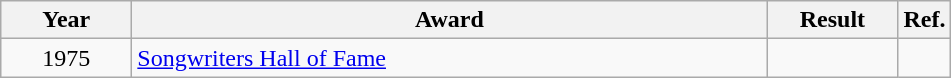<table class=wikitable>
<tr>
<th scope="col" style="width:5em;">Year</th>
<th scope="col" style="width:26em;">Award</th>
<th scope="col" style="width:5em;">Result</th>
<th>Ref.</th>
</tr>
<tr>
<td style="text-align:center;">1975</td>
<td><a href='#'>Songwriters Hall of Fame</a></td>
<td></td>
<td style="text-align:center;"></td>
</tr>
</table>
